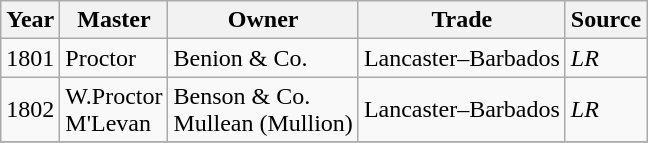<table class=" wikitable">
<tr>
<th>Year</th>
<th>Master</th>
<th>Owner</th>
<th>Trade</th>
<th>Source</th>
</tr>
<tr>
<td>1801</td>
<td>Proctor</td>
<td>Benion & Co.</td>
<td>Lancaster–Barbados</td>
<td><em>LR</em></td>
</tr>
<tr>
<td>1802</td>
<td>W.Proctor<br>M'Levan</td>
<td>Benson & Co.<br>Mullean (Mullion)</td>
<td>Lancaster–Barbados</td>
<td><em>LR</em></td>
</tr>
<tr>
</tr>
</table>
